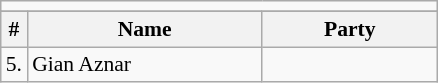<table class=wikitable style="font-size:90%">
<tr>
<td colspan=4 bgcolor=></td>
</tr>
<tr>
</tr>
<tr>
<th>#</th>
<th width=150px>Name</th>
<th colspan=2 width=110px>Party</th>
</tr>
<tr>
<td>5.</td>
<td>Gian Aznar</td>
<td></td>
</tr>
</table>
